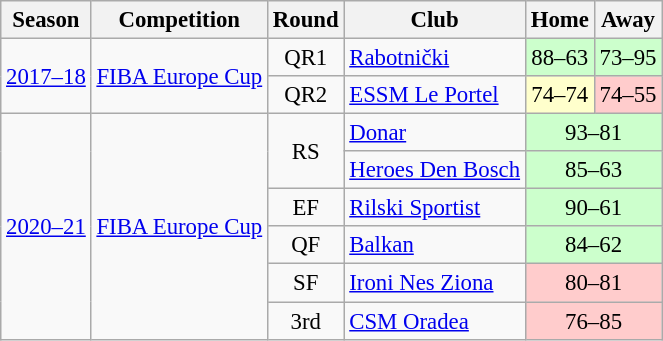<table class="wikitable" style="text-align:center; font-size:95%;">
<tr>
<th>Season</th>
<th>Competition</th>
<th>Round</th>
<th>Club</th>
<th>Home</th>
<th>Away</th>
</tr>
<tr>
<td scope="col" rowspan="2"><a href='#'>2017–18</a></td>
<td rowspan="2"><a href='#'>FIBA Europe Cup</a></td>
<td align=center>QR1</td>
<td align=left> <a href='#'>Rabotnički</a></td>
<td style="text-align:center;" bgcolor=#cfc>88–63</td>
<td style="text-align:center;" bgcolor=#cfc>73–95</td>
</tr>
<tr>
<td align=center>QR2</td>
<td align=left> <a href='#'>ESSM Le Portel</a></td>
<td style="text-align:center;" bgcolor=#ffc>74–74</td>
<td style="text-align:center;" bgcolor=#fcc>74–55</td>
</tr>
<tr>
<td scope="col" rowspan="6"><a href='#'>2020–21</a></td>
<td rowspan="6"><a href='#'>FIBA Europe Cup</a></td>
<td rowspan=2>RS</td>
<td align=left> <a href='#'>Donar</a></td>
<td style="text-align:center;" colspan=2 bgcolor=#cfc>93–81</td>
</tr>
<tr>
<td align=left> <a href='#'>Heroes Den Bosch</a></td>
<td colspan=2 style="text-align:center;" bgcolor=#cfc>85–63</td>
</tr>
<tr>
<td>EF</td>
<td align=left> <a href='#'>Rilski Sportist</a></td>
<td bgcolor=#cfc colspan=2>90–61</td>
</tr>
<tr>
<td>QF</td>
<td align=left> <a href='#'>Balkan</a></td>
<td bgcolor=#cfc colspan=2>84–62</td>
</tr>
<tr>
<td>SF</td>
<td align=left> <a href='#'>Ironi Nes Ziona</a></td>
<td colspan=2 bgcolor=#fcc>80–81</td>
</tr>
<tr>
<td>3rd</td>
<td align=left> <a href='#'>CSM Oradea</a></td>
<td bgcolor=#fcc colspan=2>76–85</td>
</tr>
</table>
